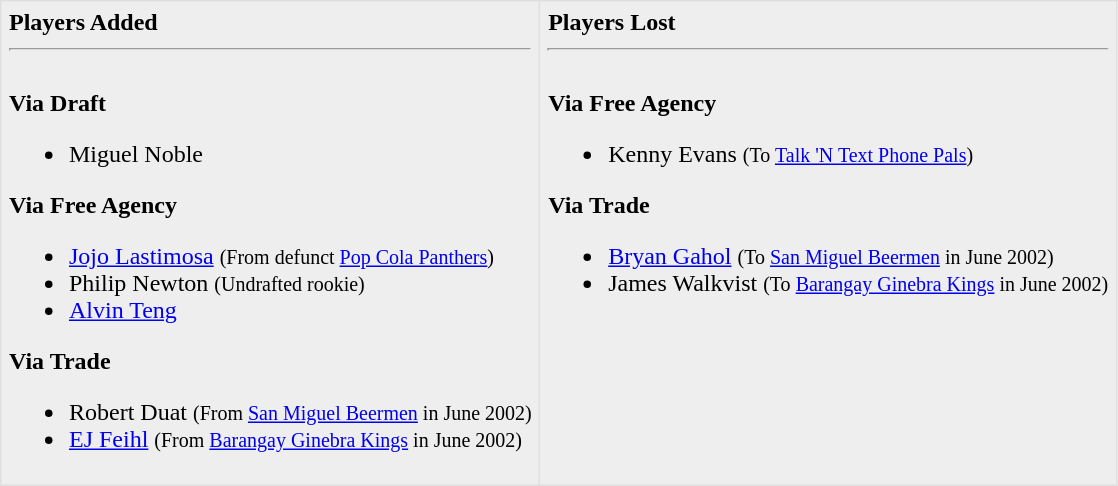<table border=1 style="border-collapse:collapse; background-color:#eeeeee" bordercolor="#DFDFDF" cellpadding="5">
<tr>
<td valign="top"><strong>Players Added</strong> <hr><br><strong>Via Draft</strong><ul><li>Miguel Noble</li></ul><strong>Via Free Agency</strong><ul><li><a href='#'>Jojo Lastimosa</a> <small>(From defunct <a href='#'>Pop Cola Panthers</a>)</small></li><li>Philip Newton <small>(Undrafted rookie)</small></li><li><a href='#'>Alvin Teng</a></li></ul><strong>Via Trade</strong><ul><li>Robert Duat <small>(From <a href='#'>San Miguel Beermen</a> in June 2002)</small></li><li><a href='#'>EJ Feihl</a> <small>(From <a href='#'>Barangay Ginebra Kings</a> in June 2002)</small></li></ul></td>
<td valign="top"><strong>Players Lost</strong> <hr><br><strong>Via Free Agency</strong><ul><li>Kenny Evans <small>(To <a href='#'>Talk 'N Text Phone Pals</a>)</small></li></ul><strong>Via Trade</strong><ul><li><a href='#'>Bryan Gahol</a> <small>(To <a href='#'>San Miguel Beermen</a> in June 2002)</small></li><li>James Walkvist <small>(To <a href='#'>Barangay Ginebra Kings</a> in June 2002)</small></li></ul></td>
</tr>
</table>
